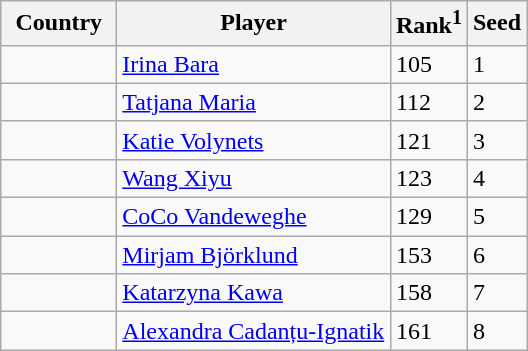<table class="sortable wikitable">
<tr>
<th width="70">Country</th>
<th width="175">Player</th>
<th>Rank<sup>1</sup></th>
<th>Seed</th>
</tr>
<tr>
<td></td>
<td><a href='#'>Irina Bara</a></td>
<td>105</td>
<td>1</td>
</tr>
<tr>
<td></td>
<td><a href='#'>Tatjana Maria</a></td>
<td>112</td>
<td>2</td>
</tr>
<tr>
<td></td>
<td><a href='#'>Katie Volynets</a></td>
<td>121</td>
<td>3</td>
</tr>
<tr>
<td></td>
<td><a href='#'>Wang Xiyu</a></td>
<td>123</td>
<td>4</td>
</tr>
<tr>
<td></td>
<td><a href='#'>CoCo Vandeweghe</a></td>
<td>129</td>
<td>5</td>
</tr>
<tr>
<td></td>
<td><a href='#'>Mirjam Björklund</a></td>
<td>153</td>
<td>6</td>
</tr>
<tr>
<td></td>
<td><a href='#'>Katarzyna Kawa</a></td>
<td>158</td>
<td>7</td>
</tr>
<tr>
<td></td>
<td><a href='#'>Alexandra Cadanțu-Ignatik</a></td>
<td>161</td>
<td>8</td>
</tr>
</table>
